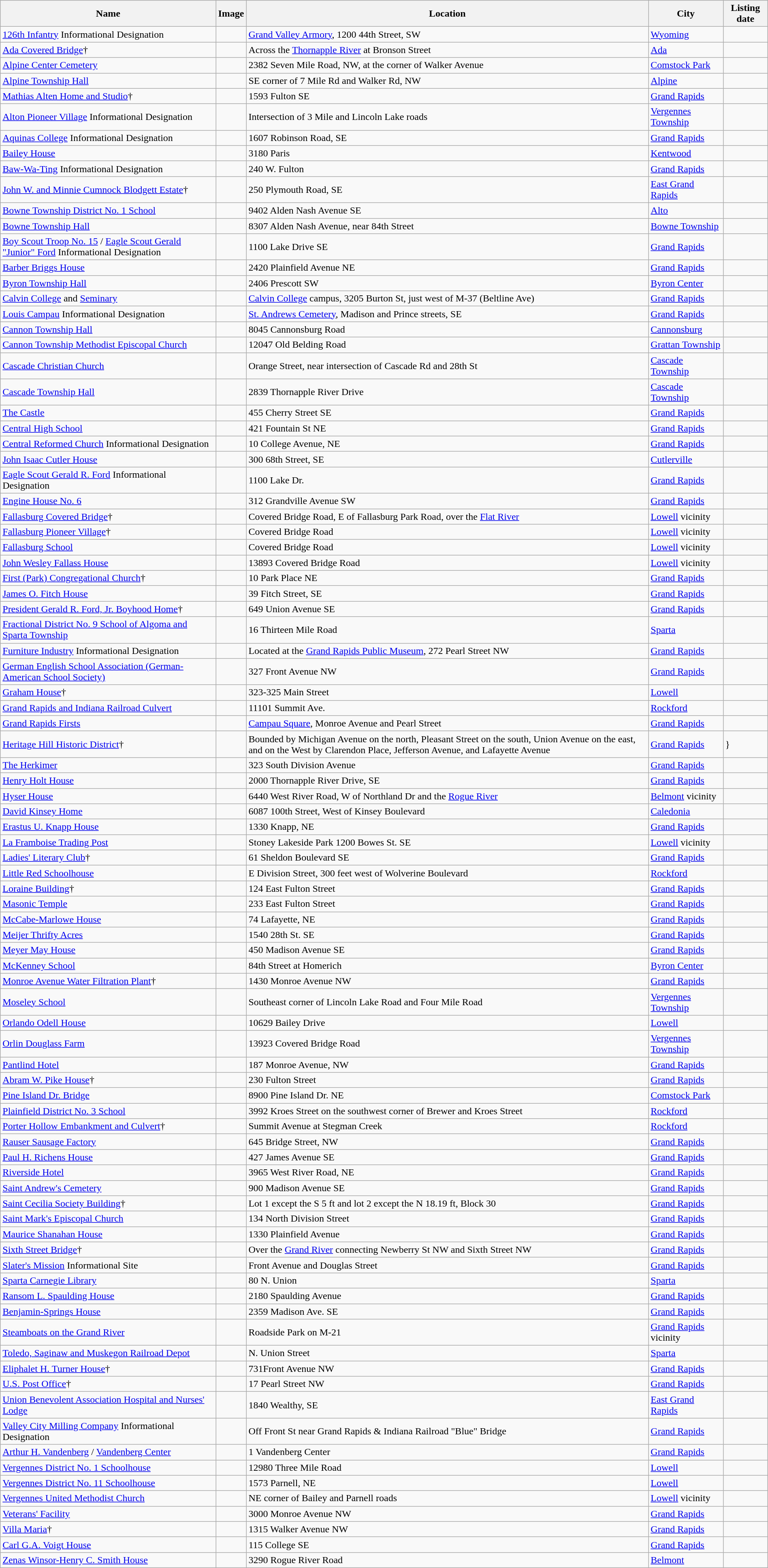<table class="wikitable sortable" style="width:100%">
<tr>
<th>Name</th>
<th>Image</th>
<th>Location</th>
<th>City</th>
<th>Listing date</th>
</tr>
<tr>
<td><a href='#'>126th Infantry</a> Informational Designation</td>
<td></td>
<td><a href='#'>Grand Valley Armory</a>, 1200 44th Street, SW</td>
<td><a href='#'>Wyoming</a></td>
<td></td>
</tr>
<tr>
<td><a href='#'>Ada Covered Bridge</a>†</td>
<td></td>
<td>Across the <a href='#'>Thornapple River</a> at Bronson Street</td>
<td><a href='#'>Ada</a></td>
<td></td>
</tr>
<tr>
<td><a href='#'>Alpine Center Cemetery</a></td>
<td></td>
<td>2382 Seven Mile Road, NW, at the corner of Walker Avenue</td>
<td><a href='#'>Comstock Park</a></td>
<td></td>
</tr>
<tr>
<td><a href='#'>Alpine Township Hall</a></td>
<td></td>
<td>SE corner of 7 Mile Rd and Walker Rd, NW</td>
<td><a href='#'>Alpine</a></td>
<td></td>
</tr>
<tr>
<td><a href='#'>Mathias Alten Home and Studio</a>†</td>
<td></td>
<td>1593 Fulton SE</td>
<td><a href='#'>Grand Rapids</a></td>
<td></td>
</tr>
<tr>
<td><a href='#'>Alton Pioneer Village</a> Informational Designation</td>
<td></td>
<td>Intersection of 3 Mile and Lincoln Lake roads</td>
<td><a href='#'>Vergennes Township</a></td>
<td></td>
</tr>
<tr>
<td><a href='#'>Aquinas College</a> Informational Designation</td>
<td></td>
<td>1607 Robinson Road, SE</td>
<td><a href='#'>Grand Rapids</a></td>
<td></td>
</tr>
<tr>
<td><a href='#'>Bailey House</a></td>
<td></td>
<td>3180 Paris</td>
<td><a href='#'>Kentwood</a></td>
<td></td>
</tr>
<tr>
<td><a href='#'>Baw-Wa-Ting</a> Informational Designation</td>
<td></td>
<td>240 W. Fulton</td>
<td><a href='#'>Grand Rapids</a></td>
<td></td>
</tr>
<tr>
<td><a href='#'>John W. and Minnie Cumnock Blodgett Estate</a>†</td>
<td></td>
<td>250 Plymouth Road, SE</td>
<td><a href='#'>East Grand Rapids</a></td>
<td></td>
</tr>
<tr>
<td><a href='#'>Bowne Township District No. 1 School</a></td>
<td></td>
<td>9402 Alden Nash Avenue SE</td>
<td><a href='#'>Alto</a></td>
<td></td>
</tr>
<tr>
<td><a href='#'>Bowne Township Hall</a></td>
<td></td>
<td>8307 Alden Nash Avenue, near 84th Street</td>
<td><a href='#'>Bowne Township</a></td>
<td></td>
</tr>
<tr>
<td><a href='#'>Boy Scout Troop No. 15</a> / <a href='#'>Eagle Scout Gerald "Junior" Ford</a> Informational Designation</td>
<td></td>
<td>1100 Lake Drive SE</td>
<td><a href='#'>Grand Rapids</a></td>
<td></td>
</tr>
<tr>
<td><a href='#'>Barber Briggs House</a></td>
<td></td>
<td>2420 Plainfield Avenue NE</td>
<td><a href='#'>Grand Rapids</a></td>
<td></td>
</tr>
<tr>
<td><a href='#'>Byron Township Hall</a></td>
<td></td>
<td>2406 Prescott SW</td>
<td><a href='#'>Byron Center</a></td>
<td></td>
</tr>
<tr>
<td><a href='#'>Calvin College</a> and <a href='#'>Seminary</a></td>
<td></td>
<td><a href='#'>Calvin College</a> campus, 3205 Burton St, just west of M-37 (Beltline Ave)</td>
<td><a href='#'>Grand Rapids</a></td>
<td></td>
</tr>
<tr>
<td><a href='#'>Louis Campau</a> Informational Designation</td>
<td></td>
<td><a href='#'>St. Andrews Cemetery</a>, Madison and Prince streets, SE</td>
<td><a href='#'>Grand Rapids</a></td>
<td></td>
</tr>
<tr>
<td><a href='#'>Cannon Township Hall</a></td>
<td></td>
<td>8045 Cannonsburg Road</td>
<td><a href='#'>Cannonsburg</a></td>
<td></td>
</tr>
<tr>
<td><a href='#'>Cannon Township Methodist Episcopal Church</a></td>
<td></td>
<td>12047 Old Belding Road</td>
<td><a href='#'>Grattan Township</a></td>
<td></td>
</tr>
<tr>
<td><a href='#'>Cascade Christian Church</a></td>
<td></td>
<td>Orange Street, near intersection of Cascade Rd and 28th St</td>
<td><a href='#'>Cascade Township</a></td>
<td></td>
</tr>
<tr>
<td><a href='#'>Cascade Township Hall</a></td>
<td></td>
<td>2839 Thornapple River Drive</td>
<td><a href='#'>Cascade Township</a></td>
<td></td>
</tr>
<tr>
<td><a href='#'>The Castle</a></td>
<td></td>
<td>455 Cherry Street SE</td>
<td><a href='#'>Grand Rapids</a></td>
<td></td>
</tr>
<tr>
<td><a href='#'>Central High School</a></td>
<td></td>
<td>421 Fountain St NE</td>
<td><a href='#'>Grand Rapids</a></td>
<td></td>
</tr>
<tr>
<td><a href='#'>Central Reformed Church</a> Informational Designation</td>
<td></td>
<td>10 College Avenue, NE</td>
<td><a href='#'>Grand Rapids</a></td>
<td></td>
</tr>
<tr>
<td><a href='#'>John Isaac Cutler House</a></td>
<td></td>
<td>300 68th Street, SE</td>
<td><a href='#'>Cutlerville</a></td>
<td></td>
</tr>
<tr>
<td><a href='#'>Eagle Scout Gerald R. Ford</a> Informational Designation</td>
<td></td>
<td>1100 Lake Dr.</td>
<td><a href='#'>Grand Rapids</a></td>
<td></td>
</tr>
<tr>
<td><a href='#'>Engine House No. 6</a></td>
<td></td>
<td>312 Grandville Avenue SW</td>
<td><a href='#'>Grand Rapids</a></td>
<td></td>
</tr>
<tr>
<td><a href='#'>Fallasburg Covered Bridge</a>†</td>
<td></td>
<td>Covered Bridge Road, E of Fallasburg Park Road, over the <a href='#'>Flat River</a></td>
<td><a href='#'>Lowell</a> vicinity</td>
<td></td>
</tr>
<tr>
<td><a href='#'>Fallasburg Pioneer Village</a>†</td>
<td></td>
<td>Covered Bridge Road</td>
<td><a href='#'>Lowell</a> vicinity</td>
<td></td>
</tr>
<tr>
<td><a href='#'>Fallasburg School</a></td>
<td></td>
<td>Covered Bridge Road</td>
<td><a href='#'>Lowell</a> vicinity</td>
<td></td>
</tr>
<tr>
<td><a href='#'>John Wesley Fallass House</a></td>
<td></td>
<td>13893 Covered Bridge Road</td>
<td><a href='#'>Lowell</a> vicinity</td>
<td></td>
</tr>
<tr>
<td><a href='#'>First (Park) Congregational Church</a>†</td>
<td></td>
<td>10 Park Place NE</td>
<td><a href='#'>Grand Rapids</a></td>
<td></td>
</tr>
<tr>
<td><a href='#'>James O. Fitch House</a></td>
<td></td>
<td>39 Fitch Street, SE</td>
<td><a href='#'>Grand Rapids</a></td>
<td></td>
</tr>
<tr>
<td><a href='#'>President Gerald R. Ford, Jr. Boyhood Home</a>†</td>
<td></td>
<td>649 Union Avenue SE</td>
<td><a href='#'>Grand Rapids</a></td>
<td></td>
</tr>
<tr>
<td><a href='#'>Fractional District No. 9 School of Algoma and Sparta Township</a></td>
<td></td>
<td>16 Thirteen Mile Road</td>
<td><a href='#'>Sparta</a></td>
<td></td>
</tr>
<tr>
<td><a href='#'>Furniture Industry</a> Informational Designation</td>
<td></td>
<td>Located at the <a href='#'>Grand Rapids Public Museum</a>, 272 Pearl Street NW</td>
<td><a href='#'>Grand Rapids</a></td>
<td></td>
</tr>
<tr>
<td><a href='#'>German English School Association (German-American School Society)</a></td>
<td></td>
<td>327 Front Avenue NW</td>
<td><a href='#'>Grand Rapids</a></td>
<td></td>
</tr>
<tr>
<td><a href='#'>Graham House</a>†</td>
<td></td>
<td>323-325 Main Street</td>
<td><a href='#'>Lowell</a></td>
<td></td>
</tr>
<tr>
<td><a href='#'>Grand Rapids and Indiana Railroad Culvert</a></td>
<td></td>
<td>11101 Summit Ave.</td>
<td><a href='#'>Rockford</a></td>
<td></td>
</tr>
<tr>
<td><a href='#'>Grand Rapids Firsts</a></td>
<td></td>
<td><a href='#'>Campau Square</a>, Monroe Avenue and Pearl Street</td>
<td><a href='#'>Grand Rapids</a></td>
<td></td>
</tr>
<tr>
<td><a href='#'>Heritage Hill Historic District</a>†</td>
<td></td>
<td>Bounded by Michigan Avenue on the north, Pleasant Street on the south, Union Avenue on the east, and on the West by Clarendon Place, Jefferson Avenue, and Lafayette Avenue</td>
<td><a href='#'>Grand Rapids</a></td>
<td>}</td>
</tr>
<tr>
<td><a href='#'>The Herkimer</a></td>
<td></td>
<td>323 South Division Avenue</td>
<td><a href='#'>Grand Rapids</a></td>
<td></td>
</tr>
<tr>
<td><a href='#'>Henry Holt House</a></td>
<td></td>
<td>2000 Thornapple River Drive, SE</td>
<td><a href='#'>Grand Rapids</a></td>
<td></td>
</tr>
<tr>
<td><a href='#'>Hyser House</a></td>
<td></td>
<td>6440 West River Road, W of Northland Dr and the <a href='#'>Rogue River</a></td>
<td><a href='#'>Belmont</a> vicinity</td>
<td></td>
</tr>
<tr>
<td><a href='#'>David Kinsey Home</a></td>
<td></td>
<td>6087 100th Street, West of Kinsey Boulevard</td>
<td><a href='#'>Caledonia</a></td>
<td></td>
</tr>
<tr>
<td><a href='#'>Erastus U. Knapp House</a></td>
<td></td>
<td>1330 Knapp, NE</td>
<td><a href='#'>Grand Rapids</a></td>
<td></td>
</tr>
<tr>
<td><a href='#'>La Framboise Trading Post</a></td>
<td></td>
<td>Stoney Lakeside Park 1200 Bowes St. SE</td>
<td><a href='#'>Lowell</a> vicinity</td>
<td></td>
</tr>
<tr>
<td><a href='#'>Ladies' Literary Club</a>†</td>
<td></td>
<td>61 Sheldon Boulevard SE</td>
<td><a href='#'>Grand Rapids</a></td>
<td></td>
</tr>
<tr>
<td><a href='#'>Little Red Schoolhouse</a></td>
<td></td>
<td>E Division Street, 300 feet west of Wolverine Boulevard</td>
<td><a href='#'>Rockford</a></td>
<td></td>
</tr>
<tr>
<td><a href='#'>Loraine Building</a>†</td>
<td></td>
<td>124 East Fulton Street</td>
<td><a href='#'>Grand Rapids</a></td>
<td></td>
</tr>
<tr>
<td><a href='#'>Masonic Temple</a></td>
<td></td>
<td>233 East Fulton Street</td>
<td><a href='#'>Grand Rapids</a></td>
<td></td>
</tr>
<tr>
<td><a href='#'>McCabe-Marlowe House</a></td>
<td></td>
<td>74 Lafayette, NE</td>
<td><a href='#'>Grand Rapids</a></td>
<td></td>
</tr>
<tr>
<td><a href='#'>Meijer Thrifty Acres</a></td>
<td></td>
<td>1540 28th St. SE</td>
<td><a href='#'>Grand Rapids</a></td>
<td></td>
</tr>
<tr>
<td><a href='#'>Meyer May House</a></td>
<td></td>
<td>450 Madison Avenue SE</td>
<td><a href='#'>Grand Rapids</a></td>
<td></td>
</tr>
<tr>
<td><a href='#'>McKenney School</a></td>
<td></td>
<td>84th Street at Homerich</td>
<td><a href='#'>Byron Center</a></td>
<td></td>
</tr>
<tr>
<td><a href='#'>Monroe Avenue Water Filtration Plant</a>†</td>
<td></td>
<td>1430 Monroe Avenue NW</td>
<td><a href='#'>Grand Rapids</a></td>
<td></td>
</tr>
<tr>
<td><a href='#'>Moseley School</a></td>
<td></td>
<td>Southeast corner of Lincoln Lake Road and Four Mile Road</td>
<td><a href='#'>Vergennes Township</a></td>
<td></td>
</tr>
<tr>
<td><a href='#'>Orlando Odell House</a></td>
<td></td>
<td>10629 Bailey Drive</td>
<td><a href='#'>Lowell</a></td>
<td></td>
</tr>
<tr>
<td><a href='#'>Orlin Douglass Farm</a></td>
<td></td>
<td>13923 Covered Bridge Road</td>
<td><a href='#'>Vergennes Township</a></td>
<td></td>
</tr>
<tr>
<td><a href='#'>Pantlind Hotel</a></td>
<td></td>
<td>187 Monroe Avenue, NW</td>
<td><a href='#'>Grand Rapids</a></td>
<td></td>
</tr>
<tr>
<td><a href='#'>Abram W. Pike House</a>†</td>
<td></td>
<td>230 Fulton Street</td>
<td><a href='#'>Grand Rapids</a></td>
<td></td>
</tr>
<tr>
<td><a href='#'>Pine Island Dr. Bridge</a></td>
<td></td>
<td>8900 Pine Island Dr. NE</td>
<td><a href='#'>Comstock Park</a></td>
<td></td>
</tr>
<tr>
<td><a href='#'>Plainfield District No. 3 School</a></td>
<td></td>
<td>3992 Kroes Street on the southwest corner of Brewer and Kroes Street</td>
<td><a href='#'>Rockford</a></td>
<td></td>
</tr>
<tr>
<td><a href='#'>Porter Hollow Embankment and Culvert</a>†</td>
<td></td>
<td>Summit Avenue at Stegman Creek</td>
<td><a href='#'>Rockford</a></td>
<td></td>
</tr>
<tr>
<td><a href='#'>Rauser Sausage Factory</a></td>
<td></td>
<td>645 Bridge Street, NW</td>
<td><a href='#'>Grand Rapids</a></td>
<td></td>
</tr>
<tr>
<td><a href='#'>Paul H. Richens House</a></td>
<td></td>
<td>427 James Avenue SE</td>
<td><a href='#'>Grand Rapids</a></td>
<td></td>
</tr>
<tr>
<td><a href='#'>Riverside Hotel</a></td>
<td></td>
<td>3965 West River Road, NE</td>
<td><a href='#'>Grand Rapids</a></td>
<td></td>
</tr>
<tr>
<td><a href='#'>Saint Andrew's Cemetery</a></td>
<td></td>
<td>900 Madison Avenue SE</td>
<td><a href='#'>Grand Rapids</a></td>
<td></td>
</tr>
<tr>
<td><a href='#'>Saint Cecilia Society Building</a>†</td>
<td></td>
<td>Lot 1 except the S 5 ft and lot 2 except the N 18.19 ft, Block 30</td>
<td><a href='#'>Grand Rapids</a></td>
<td></td>
</tr>
<tr>
<td><a href='#'>Saint Mark's Episcopal Church</a></td>
<td></td>
<td>134 North Division Street</td>
<td><a href='#'>Grand Rapids</a></td>
<td></td>
</tr>
<tr>
<td><a href='#'>Maurice Shanahan House</a></td>
<td></td>
<td>1330 Plainfield Avenue</td>
<td><a href='#'>Grand Rapids</a></td>
<td></td>
</tr>
<tr>
<td><a href='#'>Sixth Street Bridge</a>†</td>
<td></td>
<td>Over the <a href='#'>Grand River</a> connecting Newberry St NW and Sixth Street NW</td>
<td><a href='#'>Grand Rapids</a></td>
<td></td>
</tr>
<tr>
<td><a href='#'>Slater's Mission</a> Informational Site</td>
<td></td>
<td>Front Avenue and Douglas Street</td>
<td><a href='#'>Grand Rapids</a></td>
<td></td>
</tr>
<tr>
<td><a href='#'>Sparta Carnegie Library</a></td>
<td></td>
<td>80 N. Union</td>
<td><a href='#'>Sparta</a></td>
<td></td>
</tr>
<tr>
<td><a href='#'>Ransom L. Spaulding House</a></td>
<td></td>
<td>2180 Spaulding Avenue</td>
<td><a href='#'>Grand Rapids</a></td>
<td></td>
</tr>
<tr>
<td><a href='#'>Benjamin-Springs House</a></td>
<td></td>
<td>2359 Madison Ave. SE</td>
<td><a href='#'>Grand Rapids</a></td>
<td></td>
</tr>
<tr>
<td><a href='#'>Steamboats on the Grand River</a></td>
<td></td>
<td>Roadside Park on M-21</td>
<td><a href='#'>Grand Rapids</a> vicinity</td>
<td></td>
</tr>
<tr>
<td><a href='#'>Toledo, Saginaw and Muskegon Railroad Depot</a></td>
<td></td>
<td>N. Union Street</td>
<td><a href='#'>Sparta</a></td>
<td></td>
</tr>
<tr>
<td><a href='#'>Eliphalet H. Turner House</a>†</td>
<td></td>
<td>731Front Avenue NW</td>
<td><a href='#'>Grand Rapids</a></td>
<td></td>
</tr>
<tr>
<td><a href='#'>U.S. Post Office</a>†</td>
<td></td>
<td>17 Pearl Street NW</td>
<td><a href='#'>Grand Rapids</a></td>
<td></td>
</tr>
<tr>
<td><a href='#'>Union Benevolent Association Hospital and Nurses' Lodge</a></td>
<td></td>
<td>1840 Wealthy, SE</td>
<td><a href='#'>East Grand Rapids</a></td>
<td></td>
</tr>
<tr>
<td><a href='#'>Valley City Milling Company</a> Informational Designation</td>
<td></td>
<td>Off Front St near Grand Rapids & Indiana Railroad "Blue" Bridge</td>
<td><a href='#'>Grand Rapids</a></td>
<td></td>
</tr>
<tr>
<td><a href='#'>Arthur H. Vandenberg</a> / <a href='#'>Vandenberg Center</a></td>
<td></td>
<td>1 Vandenberg Center</td>
<td><a href='#'>Grand Rapids</a></td>
<td></td>
</tr>
<tr>
<td><a href='#'>Vergennes District No. 1 Schoolhouse</a></td>
<td></td>
<td>12980 Three Mile Road</td>
<td><a href='#'>Lowell</a></td>
<td></td>
</tr>
<tr>
<td><a href='#'>Vergennes District No. 11 Schoolhouse</a></td>
<td></td>
<td>1573 Parnell, NE</td>
<td><a href='#'>Lowell</a></td>
<td></td>
</tr>
<tr>
<td><a href='#'>Vergennes United Methodist Church</a></td>
<td></td>
<td>NE corner of Bailey and Parnell roads</td>
<td><a href='#'>Lowell</a> vicinity</td>
<td></td>
</tr>
<tr>
<td><a href='#'>Veterans' Facility</a></td>
<td></td>
<td>3000 Monroe Avenue NW</td>
<td><a href='#'>Grand Rapids</a></td>
<td></td>
</tr>
<tr>
<td><a href='#'>Villa Maria</a>†</td>
<td></td>
<td>1315 Walker Avenue NW</td>
<td><a href='#'>Grand Rapids</a></td>
<td></td>
</tr>
<tr>
<td><a href='#'>Carl G.A. Voigt House</a></td>
<td></td>
<td>115 College SE</td>
<td><a href='#'>Grand Rapids</a></td>
<td></td>
</tr>
<tr>
<td><a href='#'>Zenas Winsor-Henry C. Smith House</a></td>
<td></td>
<td>3290 Rogue River Road</td>
<td><a href='#'>Belmont</a></td>
<td></td>
</tr>
</table>
